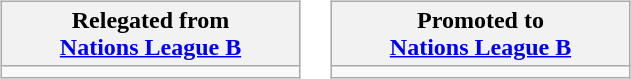<table>
<tr style="vertical-align:top">
<td><br><table class="wikitable" style="width:200px">
<tr>
<th>Relegated from<br><a href='#'>Nations League B</a></th>
</tr>
<tr>
<td></td>
</tr>
</table>
</td>
<td><br><table class="wikitable" style="width:200px">
<tr>
<th>Promoted to<br><a href='#'>Nations League B</a></th>
</tr>
<tr>
<td></td>
</tr>
</table>
</td>
</tr>
</table>
